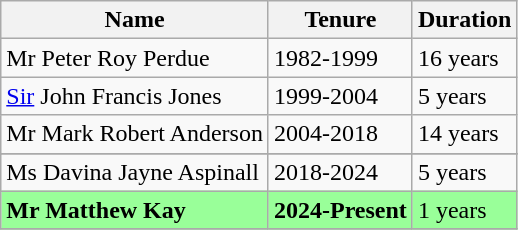<table class="wikitable">
<tr>
<th>Name</th>
<th>Tenure</th>
<th>Duration</th>
</tr>
<tr>
<td>Mr Peter Roy Perdue</td>
<td>1982-1999</td>
<td>16 years</td>
</tr>
<tr>
<td><a href='#'>Sir</a> John Francis Jones</td>
<td>1999-2004</td>
<td>5 years</td>
</tr>
<tr>
<td>Mr Mark Robert Anderson</td>
<td>2004-2018</td>
<td>14 years</td>
</tr>
<tr>
</tr>
<tr>
<td>Ms Davina Jayne Aspinall</td>
<td>2018-2024</td>
<td>5 years</td>
</tr>
<tr style="background:#9f9">
<td><strong>Mr Matthew Kay</strong></td>
<td><strong>2024-Present</strong></td>
<td>1 years</td>
</tr>
<tr>
</tr>
</table>
